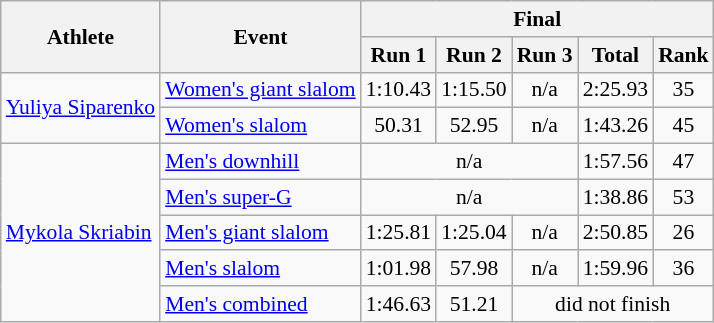<table class="wikitable" style="font-size:90%">
<tr>
<th rowspan="2">Athlete</th>
<th rowspan="2">Event</th>
<th colspan="5">Final</th>
</tr>
<tr>
<th>Run 1</th>
<th>Run 2</th>
<th>Run 3</th>
<th>Total</th>
<th>Rank</th>
</tr>
<tr>
<td rowspan=2><a href='#'>Yuliya Siparenko</a></td>
<td><a href='#'>Women's giant slalom</a></td>
<td align="center">1:10.43</td>
<td align="center">1:15.50</td>
<td align="center">n/a</td>
<td align="center">2:25.93</td>
<td align="center">35</td>
</tr>
<tr>
<td><a href='#'>Women's slalom</a></td>
<td align="center">50.31</td>
<td align="center">52.95</td>
<td align="center">n/a</td>
<td align="center">1:43.26</td>
<td align="center">45</td>
</tr>
<tr>
<td rowspan=5><a href='#'>Mykola Skriabin</a></td>
<td><a href='#'>Men's downhill</a></td>
<td colspan=3 align="center">n/a</td>
<td align="center">1:57.56</td>
<td align="center">47</td>
</tr>
<tr>
<td><a href='#'>Men's super-G</a></td>
<td colspan=3 align="center">n/a</td>
<td align="center">1:38.86</td>
<td align="center">53</td>
</tr>
<tr>
<td><a href='#'>Men's giant slalom</a></td>
<td align="center">1:25.81</td>
<td align="center">1:25.04</td>
<td align="center">n/a</td>
<td align="center">2:50.85</td>
<td align="center">26</td>
</tr>
<tr>
<td><a href='#'>Men's slalom</a></td>
<td align="center">1:01.98</td>
<td align="center">57.98</td>
<td align="center">n/a</td>
<td align="center">1:59.96</td>
<td align="center">36</td>
</tr>
<tr>
<td><a href='#'>Men's combined</a></td>
<td align="center">1:46.63</td>
<td align="center">51.21</td>
<td colspan=3 align="center">did not finish</td>
</tr>
</table>
